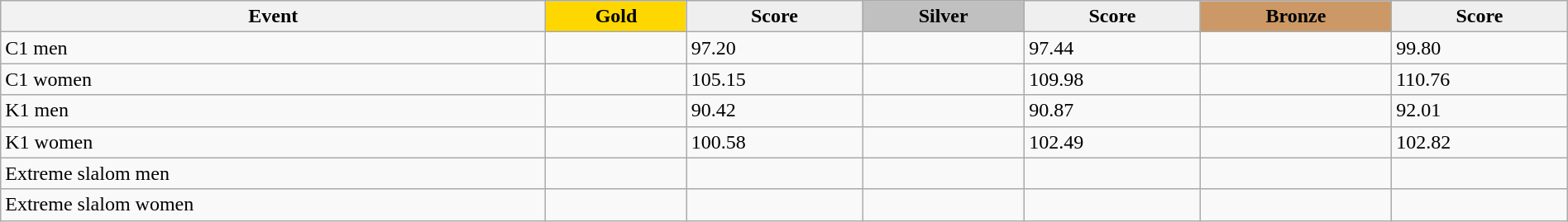<table class="wikitable" width=100%>
<tr>
<th>Event</th>
<td align=center bgcolor="gold"><strong>Gold</strong></td>
<td align=center bgcolor="EFEFEF"><strong>Score</strong></td>
<td align=center bgcolor="silver"><strong>Silver</strong></td>
<td align=center bgcolor="EFEFEF"><strong>Score</strong></td>
<td align=center bgcolor="CC9966"><strong>Bronze</strong></td>
<td align=center bgcolor="EFEFEF"><strong>Score</strong></td>
</tr>
<tr>
<td>C1 men</td>
<td></td>
<td>97.20</td>
<td></td>
<td>97.44</td>
<td></td>
<td>99.80</td>
</tr>
<tr>
<td>C1 women</td>
<td></td>
<td>105.15</td>
<td></td>
<td>109.98</td>
<td></td>
<td>110.76</td>
</tr>
<tr>
<td>K1 men</td>
<td></td>
<td>90.42</td>
<td></td>
<td>90.87</td>
<td></td>
<td>92.01</td>
</tr>
<tr>
<td>K1 women</td>
<td></td>
<td>100.58</td>
<td></td>
<td>102.49</td>
<td></td>
<td>102.82</td>
</tr>
<tr>
<td>Extreme slalom men</td>
<td></td>
<td></td>
<td></td>
<td></td>
<td></td>
<td></td>
</tr>
<tr>
<td>Extreme slalom women</td>
<td></td>
<td></td>
<td></td>
<td></td>
<td></td>
<td></td>
</tr>
</table>
